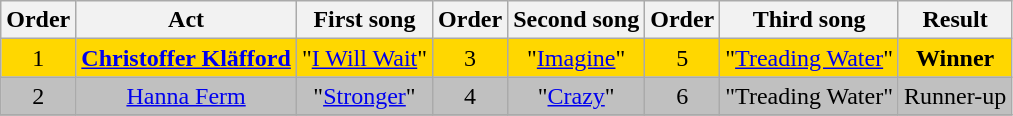<table class="wikitable plainrowheaders" style="text-align:center;">
<tr>
<th>Order</th>
<th>Act</th>
<th>First song</th>
<th>Order</th>
<th>Second song</th>
<th>Order</th>
<th>Third song</th>
<th>Result</th>
</tr>
<tr style="background:Gold;">
<td>1</td>
<td><strong><a href='#'>Christoffer Kläfford</a></strong></td>
<td>"<a href='#'>I Will Wait</a>"</td>
<td>3</td>
<td>"<a href='#'>Imagine</a>"</td>
<td>5</td>
<td>"<a href='#'>Treading Water</a>"</td>
<td><strong>Winner</strong></td>
</tr>
<tr style="background:silver;">
<td>2</td>
<td><a href='#'>Hanna Ferm</a></td>
<td>"<a href='#'>Stronger</a>"</td>
<td>4</td>
<td>"<a href='#'>Crazy</a>"</td>
<td>6</td>
<td>"Treading Water"</td>
<td>Runner-up</td>
</tr>
<tr>
</tr>
</table>
